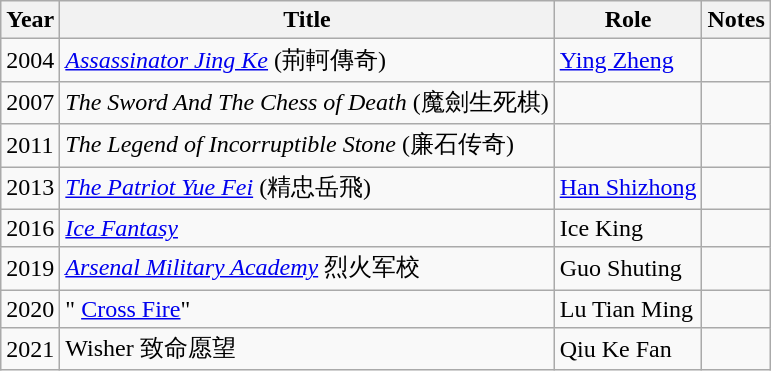<table class="wikitable sortable">
<tr>
<th>Year</th>
<th>Title</th>
<th>Role</th>
<th>Notes</th>
</tr>
<tr>
<td>2004</td>
<td><em><a href='#'>Assassinator Jing Ke</a></em> (荊軻傳奇)</td>
<td><a href='#'>Ying Zheng</a></td>
<td></td>
</tr>
<tr>
<td>2007</td>
<td><em>The Sword And The Chess of Death</em> (魔劍生死棋)</td>
<td></td>
<td></td>
</tr>
<tr>
<td>2011</td>
<td><em>The Legend of Incorruptible Stone</em> (廉石传奇)</td>
<td></td>
<td></td>
</tr>
<tr>
<td>2013</td>
<td><em><a href='#'>The Patriot Yue Fei</a></em> (精忠岳飛)</td>
<td><a href='#'>Han Shizhong</a></td>
<td></td>
</tr>
<tr>
<td>2016</td>
<td><em><a href='#'>Ice Fantasy</a></em></td>
<td>Ice King</td>
<td></td>
</tr>
<tr>
<td>2019</td>
<td><em><a href='#'>Arsenal Military Academy</a> </em>  烈火军校</td>
<td>Guo Shuting</td>
<td></td>
</tr>
<tr>
<td>2020</td>
<td>" <a href='#'>Cross Fire</a>"</td>
<td>Lu Tian Ming</td>
<td></td>
</tr>
<tr>
<td>2021</td>
<td>Wisher  致命愿望</td>
<td>Qiu Ke Fan</td>
<td></td>
</tr>
</table>
